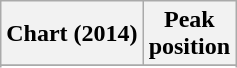<table class="wikitable sortable">
<tr>
<th>Chart (2014)</th>
<th>Peak<br>position</th>
</tr>
<tr>
</tr>
<tr>
</tr>
<tr>
</tr>
<tr>
</tr>
<tr>
</tr>
<tr>
</tr>
<tr>
</tr>
</table>
